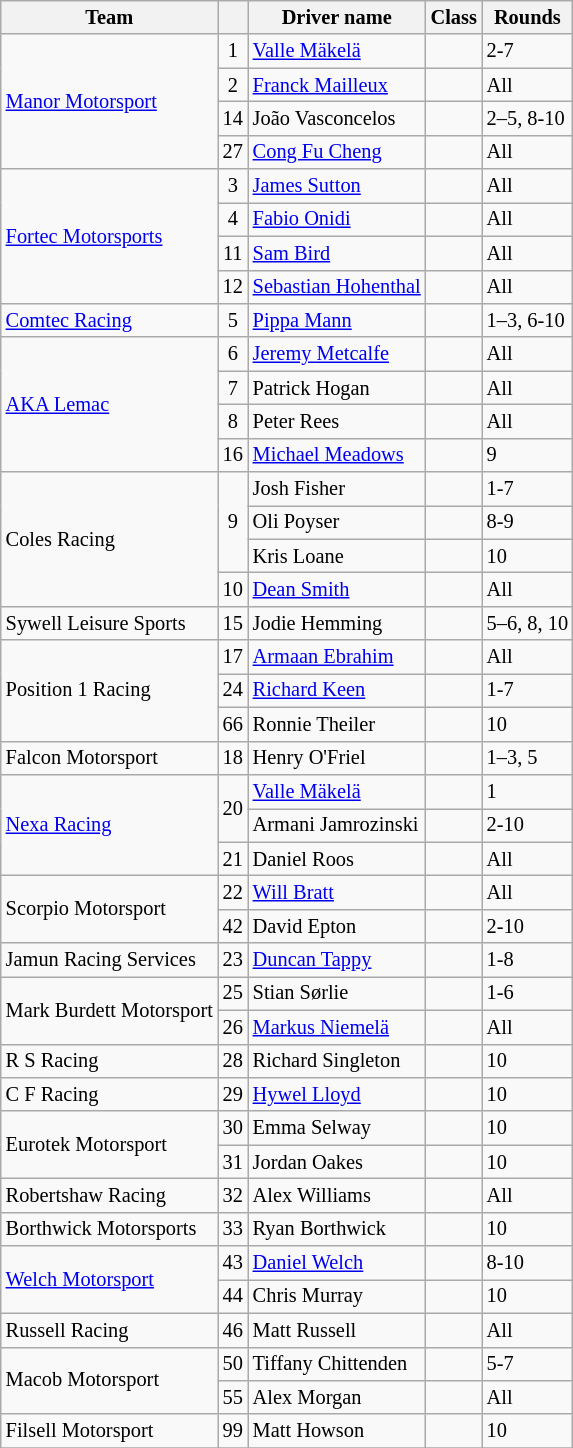<table class="wikitable" style="font-size: 85%">
<tr>
<th>Team</th>
<th></th>
<th>Driver name</th>
<th>Class</th>
<th>Rounds</th>
</tr>
<tr>
<td rowspan=4><a href='#'>Manor Motorsport</a></td>
<td align=center>1</td>
<td> <a href='#'>Valle Mäkelä</a></td>
<td></td>
<td>2-7</td>
</tr>
<tr>
<td align=center>2</td>
<td> <a href='#'>Franck Mailleux</a></td>
<td></td>
<td>All</td>
</tr>
<tr>
<td align=center>14</td>
<td> João Vasconcelos</td>
<td></td>
<td>2–5, 8-10</td>
</tr>
<tr>
<td align=center>27</td>
<td> <a href='#'>Cong Fu Cheng</a></td>
<td></td>
<td>All</td>
</tr>
<tr>
<td rowspan=4><a href='#'>Fortec Motorsports</a></td>
<td align=center>3</td>
<td> <a href='#'>James Sutton</a></td>
<td></td>
<td>All</td>
</tr>
<tr>
<td align=center>4</td>
<td> <a href='#'>Fabio Onidi</a></td>
<td align=center></td>
<td>All</td>
</tr>
<tr>
<td align=center>11</td>
<td> <a href='#'>Sam Bird</a></td>
<td></td>
<td>All</td>
</tr>
<tr>
<td align=center>12</td>
<td> <a href='#'>Sebastian Hohenthal</a></td>
<td></td>
<td>All</td>
</tr>
<tr>
<td><a href='#'>Comtec Racing</a></td>
<td align=center>5</td>
<td> <a href='#'>Pippa Mann</a></td>
<td></td>
<td>1–3, 6-10</td>
</tr>
<tr>
<td rowspan=4><a href='#'>AKA Lemac</a></td>
<td align=center>6</td>
<td> <a href='#'>Jeremy Metcalfe</a></td>
<td></td>
<td>All</td>
</tr>
<tr>
<td align=center>7</td>
<td> Patrick Hogan</td>
<td></td>
<td>All</td>
</tr>
<tr>
<td align=center>8</td>
<td> Peter Rees</td>
<td></td>
<td>All</td>
</tr>
<tr>
<td align=center>16</td>
<td> <a href='#'>Michael Meadows</a></td>
<td></td>
<td>9</td>
</tr>
<tr>
<td rowspan=4>Coles Racing</td>
<td align=center rowspan=3>9</td>
<td> Josh Fisher</td>
<td></td>
<td>1-7</td>
</tr>
<tr>
<td> Oli Poyser</td>
<td></td>
<td>8-9</td>
</tr>
<tr>
<td> Kris Loane</td>
<td align=center></td>
<td>10</td>
</tr>
<tr>
<td align=center>10</td>
<td> <a href='#'>Dean Smith</a></td>
<td align=center></td>
<td>All</td>
</tr>
<tr>
<td>Sywell Leisure Sports</td>
<td align=center>15</td>
<td> Jodie Hemming</td>
<td></td>
<td>5–6, 8, 10</td>
</tr>
<tr>
<td rowspan=3>Position 1 Racing</td>
<td align=center>17</td>
<td> <a href='#'>Armaan Ebrahim</a></td>
<td align=center></td>
<td>All</td>
</tr>
<tr>
<td align=center>24</td>
<td> <a href='#'>Richard Keen</a></td>
<td></td>
<td>1-7</td>
</tr>
<tr>
<td align=center>66</td>
<td> Ronnie Theiler</td>
<td></td>
<td>10</td>
</tr>
<tr>
<td>Falcon Motorsport</td>
<td align=center>18</td>
<td> Henry O'Friel</td>
<td></td>
<td>1–3, 5</td>
</tr>
<tr>
<td rowspan=3><a href='#'>Nexa Racing</a></td>
<td align=center rowspan=2>20</td>
<td> <a href='#'>Valle Mäkelä</a></td>
<td></td>
<td>1</td>
</tr>
<tr>
<td> Armani Jamrozinski</td>
<td></td>
<td>2-10</td>
</tr>
<tr>
<td align=center>21</td>
<td> Daniel Roos</td>
<td align=center></td>
<td>All</td>
</tr>
<tr>
<td rowspan=2>Scorpio Motorsport</td>
<td align=center>22</td>
<td> <a href='#'>Will Bratt</a></td>
<td></td>
<td>All</td>
</tr>
<tr>
<td align=center>42</td>
<td> David Epton</td>
<td></td>
<td>2-10</td>
</tr>
<tr>
<td>Jamun Racing Services</td>
<td align=center>23</td>
<td> <a href='#'>Duncan Tappy</a></td>
<td></td>
<td>1-8</td>
</tr>
<tr>
<td rowspan=2>Mark Burdett Motorsport</td>
<td align=center>25</td>
<td> Stian Sørlie</td>
<td></td>
<td>1-6</td>
</tr>
<tr>
<td align=center>26</td>
<td> <a href='#'>Markus Niemelä</a></td>
<td></td>
<td>All</td>
</tr>
<tr>
<td>R S Racing</td>
<td align=center>28</td>
<td> Richard Singleton</td>
<td align=center></td>
<td>10</td>
</tr>
<tr>
<td>C F Racing</td>
<td align=center>29</td>
<td> <a href='#'>Hywel Lloyd</a></td>
<td></td>
<td>10</td>
</tr>
<tr>
<td rowspan=2>Eurotek Motorsport</td>
<td align=center>30</td>
<td> Emma Selway</td>
<td align=center></td>
<td>10</td>
</tr>
<tr>
<td align=center>31</td>
<td> Jordan Oakes</td>
<td align=center></td>
<td>10</td>
</tr>
<tr>
<td>Robertshaw Racing</td>
<td align=center>32</td>
<td> Alex Williams</td>
<td align=center></td>
<td>All</td>
</tr>
<tr>
<td>Borthwick Motorsports</td>
<td align=center>33</td>
<td> Ryan Borthwick</td>
<td align=center></td>
<td>10</td>
</tr>
<tr>
<td rowspan=2><a href='#'>Welch Motorsport</a></td>
<td align=center>43</td>
<td> <a href='#'>Daniel Welch</a></td>
<td></td>
<td>8-10</td>
</tr>
<tr>
<td align=center>44</td>
<td> Chris Murray</td>
<td></td>
<td>10</td>
</tr>
<tr>
<td>Russell Racing</td>
<td align=center>46</td>
<td> Matt Russell</td>
<td></td>
<td>All</td>
</tr>
<tr>
<td rowspan=2>Macob Motorsport</td>
<td align=center>50</td>
<td> Tiffany Chittenden</td>
<td></td>
<td>5-7</td>
</tr>
<tr>
<td align=center>55</td>
<td> Alex Morgan</td>
<td align=center></td>
<td>All</td>
</tr>
<tr>
<td>Filsell Motorsport</td>
<td align=center>99</td>
<td> Matt Howson</td>
<td align=center></td>
<td>10</td>
</tr>
<tr>
</tr>
</table>
